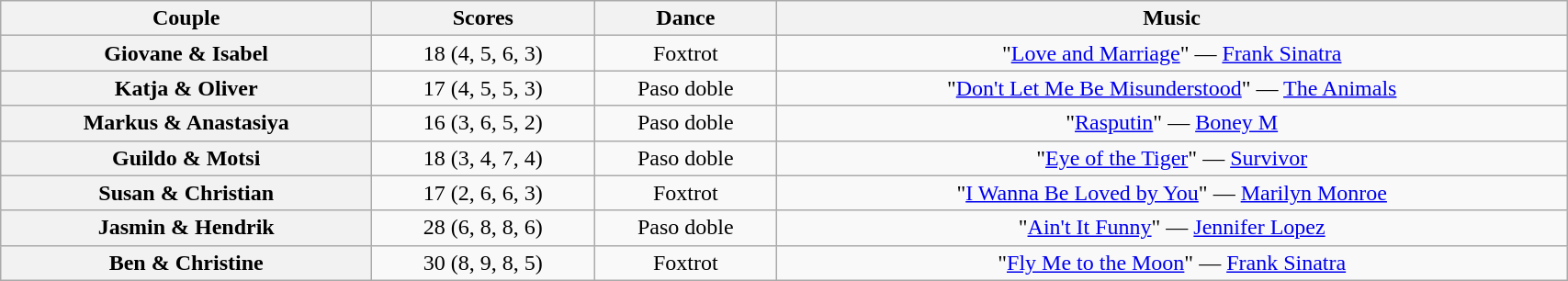<table class="wikitable sortable" style="text-align:center; width:90%">
<tr>
<th scope="col">Couple</th>
<th scope="col">Scores</th>
<th scope="col" class="unsortable">Dance</th>
<th scope="col" class="unsortable">Music</th>
</tr>
<tr>
<th scope="row">Giovane & Isabel</th>
<td>18 (4, 5, 6, 3)</td>
<td>Foxtrot</td>
<td>"<a href='#'>Love and Marriage</a>" — <a href='#'>Frank Sinatra</a></td>
</tr>
<tr>
<th scope="row">Katja & Oliver</th>
<td>17 (4, 5, 5, 3)</td>
<td>Paso doble</td>
<td>"<a href='#'>Don't Let Me Be Misunderstood</a>" — <a href='#'>The Animals</a></td>
</tr>
<tr>
<th scope="row">Markus & Anastasiya</th>
<td>16 (3, 6, 5, 2)</td>
<td>Paso doble</td>
<td>"<a href='#'>Rasputin</a>" — <a href='#'>Boney M</a></td>
</tr>
<tr>
<th scope="row">Guildo & Motsi</th>
<td>18 (3, 4, 7, 4)</td>
<td>Paso doble</td>
<td>"<a href='#'>Eye of the Tiger</a>" — <a href='#'>Survivor</a></td>
</tr>
<tr>
<th scope="row">Susan & Christian</th>
<td>17 (2, 6, 6, 3)</td>
<td>Foxtrot</td>
<td>"<a href='#'>I Wanna Be Loved by You</a>" — <a href='#'>Marilyn Monroe</a></td>
</tr>
<tr>
<th scope="row">Jasmin & Hendrik</th>
<td>28 (6, 8, 8, 6)</td>
<td>Paso doble</td>
<td>"<a href='#'>Ain't It Funny</a>" — <a href='#'>Jennifer Lopez</a></td>
</tr>
<tr>
<th scope="row">Ben & Christine</th>
<td>30 (8, 9, 8, 5)</td>
<td>Foxtrot</td>
<td>"<a href='#'>Fly Me to the Moon</a>" — <a href='#'>Frank Sinatra</a></td>
</tr>
</table>
